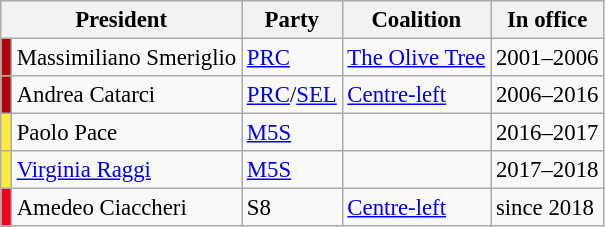<table class="wikitable" style="font-size:95%">
<tr style="background:#efefef;">
<th colspan=2>President</th>
<th>Party</th>
<th>Coalition</th>
<th>In office</th>
</tr>
<tr>
<td bgcolor="#B40404"></td>
<td>Massimiliano Smeriglio</td>
<td><a href='#'>PRC</a></td>
<td><a href='#'>The Olive Tree</a></td>
<td>2001–2006</td>
</tr>
<tr>
<td bgcolor="#B40404"></td>
<td>Andrea Catarci</td>
<td><a href='#'>PRC</a>/<a href='#'>SEL</a></td>
<td><a href='#'>Centre-left</a></td>
<td>2006–2016</td>
</tr>
<tr>
<td bgcolor="#FFEB3B"></td>
<td>Paolo Pace</td>
<td><a href='#'>M5S</a></td>
<td></td>
<td>2016–2017</td>
</tr>
<tr>
<td bgcolor="#FFEB3B"></td>
<td><a href='#'>Virginia Raggi</a></td>
<td><a href='#'>M5S</a></td>
<td></td>
<td>2017–2018</td>
</tr>
<tr>
<td bgcolor="#F0001C"></td>
<td>Amedeo Ciaccheri</td>
<td>S8</td>
<td><a href='#'>Centre-left</a></td>
<td>since 2018</td>
</tr>
</table>
